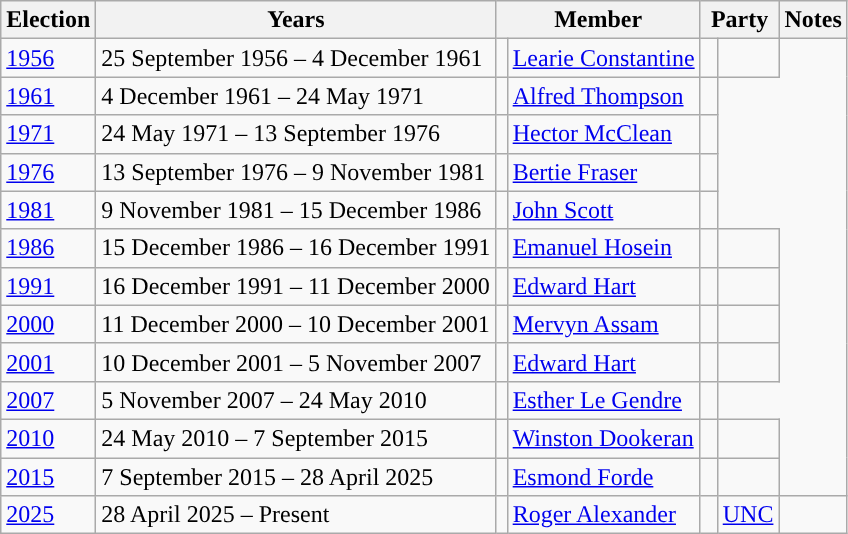<table class="wikitable sortable">
<tr>
<th>Election</th>
<th>Years</th>
<th colspan="2">Member</th>
<th colspan="2">Party</th>
<th>Notes</th>
</tr>
<tr>
<td><a href='#'>1956</a></td>
<td>25 September 1956 – 4 December 1961</td>
<td></td>
<td><a href='#'>Learie Constantine</a></td>
<td></td>
<td></td>
</tr>
<tr>
<td><a href='#'>1961</a></td>
<td>4 December 1961 – 24 May 1971</td>
<td></td>
<td><a href='#'>Alfred Thompson</a></td>
<td></td>
</tr>
<tr>
<td><a href='#'>1971</a></td>
<td>24 May 1971 – 13 September 1976</td>
<td></td>
<td><a href='#'>Hector McClean</a></td>
<td></td>
</tr>
<tr>
<td><a href='#'>1976</a></td>
<td>13 September 1976 – 9 November 1981</td>
<td></td>
<td><a href='#'>Bertie Fraser</a></td>
<td></td>
</tr>
<tr>
<td><a href='#'>1981</a></td>
<td>9 November 1981 – 15 December 1986</td>
<td></td>
<td><a href='#'>John Scott</a></td>
<td></td>
</tr>
<tr>
<td><a href='#'>1986</a></td>
<td>15 December 1986 – 16 December 1991</td>
<td></td>
<td><a href='#'>Emanuel Hosein</a></td>
<td></td>
<td></td>
</tr>
<tr>
<td><a href='#'>1991</a></td>
<td>16 December 1991 – 11 December 2000</td>
<td></td>
<td><a href='#'>Edward Hart</a></td>
<td></td>
<td></td>
</tr>
<tr>
<td><a href='#'>2000</a></td>
<td>11 December 2000 – 10 December 2001</td>
<td></td>
<td><a href='#'>Mervyn Assam</a></td>
<td></td>
<td></td>
</tr>
<tr>
<td><a href='#'>2001</a></td>
<td>10 December 2001 – 5 November 2007</td>
<td></td>
<td><a href='#'>Edward Hart</a></td>
<td></td>
<td></td>
</tr>
<tr>
<td><a href='#'>2007</a></td>
<td>5 November 2007 – 24 May 2010</td>
<td></td>
<td><a href='#'>Esther Le Gendre</a></td>
<td></td>
</tr>
<tr>
<td><a href='#'>2010</a></td>
<td>24 May 2010 – 7 September 2015</td>
<td></td>
<td><a href='#'>Winston Dookeran</a></td>
<td></td>
<td></td>
</tr>
<tr>
<td><a href='#'>2015</a></td>
<td>7 September 2015 – 28 April 2025</td>
<td></td>
<td><a href='#'>Esmond Forde</a></td>
<td></td>
<td></td>
</tr>
<tr>
<td><a href='#'>2025</a></td>
<td>28 April 2025 – Present</td>
<td></td>
<td><a href='#'>Roger Alexander</a></td>
<td style="background:"> </td>
<td><a href='#'>UNC</a></td>
<td></td>
</tr>
</table>
